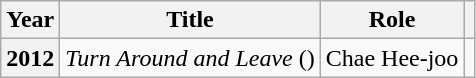<table class="wikitable plainrowheaders">
<tr>
<th scope="col">Year</th>
<th scope="col">Title</th>
<th scope="col">Role</th>
<th scope="col"></th>
</tr>
<tr>
<th scope="row">2012</th>
<td><em>Turn Around and Leave</em> ()</td>
<td>Chae Hee-joo</td>
<td style="text-align:center"></td>
</tr>
</table>
